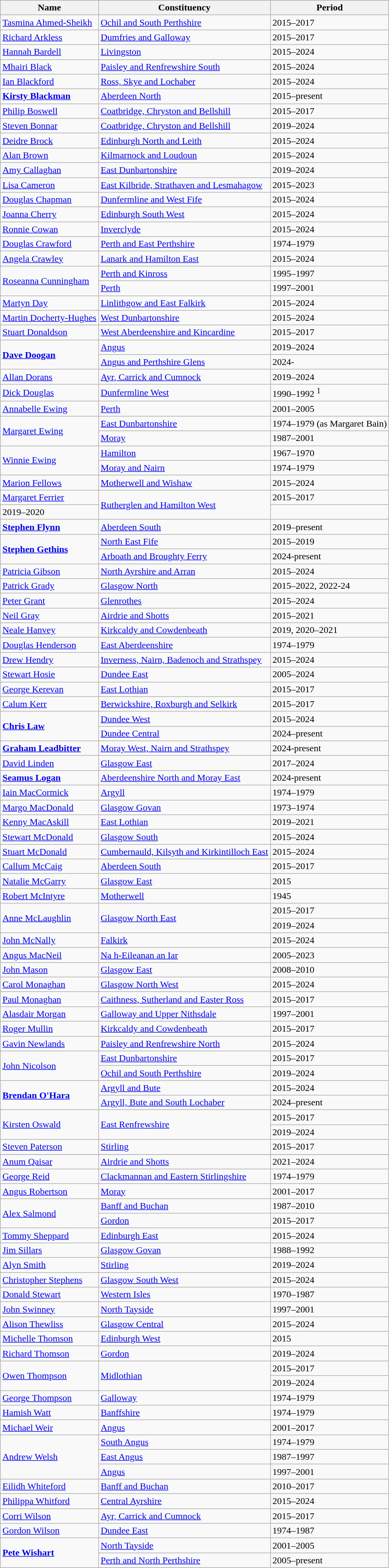<table class="wikitable sortable">
<tr>
<th>Name</th>
<th>Constituency</th>
<th>Period</th>
</tr>
<tr>
<td data-sort-value="Ahmed-Sheikh, Tasmina"><a href='#'>Tasmina Ahmed-Sheikh</a></td>
<td><a href='#'>Ochil and South Perthshire</a></td>
<td>2015–2017</td>
</tr>
<tr>
<td data-sort-value="Arkless, Richard"><a href='#'>Richard Arkless</a></td>
<td><a href='#'>Dumfries and Galloway</a></td>
<td>2015–2017</td>
</tr>
<tr>
<td data-sort-value="Bardell, Hannah"><a href='#'>Hannah Bardell</a></td>
<td><a href='#'>Livingston</a></td>
<td>2015–2024</td>
</tr>
<tr>
<td data-sort-value="Black, Mhairi"><a href='#'>Mhairi Black</a></td>
<td><a href='#'>Paisley and Renfrewshire South</a></td>
<td>2015–2024</td>
</tr>
<tr>
<td data-sort-value="Blackford, Ian"><a href='#'>Ian Blackford</a></td>
<td><a href='#'>Ross, Skye and Lochaber</a></td>
<td>2015–2024</td>
</tr>
<tr>
<td data-sort-value="Blackman, Kirsty"><strong><a href='#'>Kirsty Blackman</a></strong></td>
<td><a href='#'>Aberdeen North</a></td>
<td>2015–present</td>
</tr>
<tr>
<td data-sort-value="Boswell, Philip"><a href='#'>Philip Boswell</a></td>
<td><a href='#'>Coatbridge, Chryston and Bellshill</a></td>
<td>2015–2017</td>
</tr>
<tr>
<td data-sort-value="Bonnar, Steven"><a href='#'>Steven Bonnar</a></td>
<td><a href='#'>Coatbridge, Chryston and Bellshill</a></td>
<td>2019–2024</td>
</tr>
<tr>
<td data-sort-value="Brock, Deidre"><a href='#'>Deidre Brock</a></td>
<td><a href='#'>Edinburgh North and Leith</a></td>
<td>2015–2024</td>
</tr>
<tr>
<td data-sort-value="Brown, Alan"><a href='#'>Alan Brown</a></td>
<td><a href='#'>Kilmarnock and Loudoun</a></td>
<td>2015–2024</td>
</tr>
<tr>
<td data-sort-value="Callaghan, Amy"><a href='#'>Amy Callaghan</a></td>
<td><a href='#'>East Dunbartonshire</a></td>
<td>2019–2024</td>
</tr>
<tr>
<td data-sort-value="Cameron, Lisa"><a href='#'>Lisa Cameron</a></td>
<td><a href='#'>East Kilbride, Strathaven and Lesmahagow</a></td>
<td>2015–2023</td>
</tr>
<tr>
<td data-sort-value="Chapman, Douglas"><a href='#'>Douglas Chapman</a></td>
<td><a href='#'>Dunfermline and West Fife</a></td>
<td>2015–2024</td>
</tr>
<tr>
<td data-sort-value="Cherry, Joanna"><a href='#'>Joanna Cherry</a></td>
<td><a href='#'>Edinburgh South West</a></td>
<td>2015–2024</td>
</tr>
<tr>
<td data-sort-value="Cowan, Ronnie"><a href='#'>Ronnie Cowan</a></td>
<td><a href='#'>Inverclyde</a></td>
<td>2015–2024</td>
</tr>
<tr>
<td data-sort-value="Crawford, Douglas"><a href='#'>Douglas Crawford</a></td>
<td><a href='#'>Perth and East Perthshire</a></td>
<td>1974–1979</td>
</tr>
<tr>
<td data-sort-value="Crawley, Angela"><a href='#'>Angela Crawley</a></td>
<td><a href='#'>Lanark and Hamilton East</a></td>
<td>2015–2024</td>
</tr>
<tr>
<td data-sort-value="Cunningham, Roseanna" rowspan="2"><a href='#'>Roseanna Cunningham</a></td>
<td><a href='#'>Perth and Kinross</a></td>
<td>1995–1997</td>
</tr>
<tr>
<td><a href='#'>Perth</a></td>
<td>1997–2001</td>
</tr>
<tr>
<td data-sort-value="Day, Martyn"><a href='#'>Martyn Day</a></td>
<td><a href='#'>Linlithgow and East Falkirk</a></td>
<td>2015–2024</td>
</tr>
<tr>
<td data-sort-value="Docherty-Hughes, Martin"><a href='#'>Martin Docherty-Hughes</a></td>
<td><a href='#'>West Dunbartonshire</a></td>
<td>2015–2024</td>
</tr>
<tr>
<td data-sort-value="Donaldson, Stuart"><a href='#'>Stuart Donaldson</a></td>
<td><a href='#'>West Aberdeenshire and Kincardine</a></td>
<td>2015–2017</td>
</tr>
<tr>
<td data-sort-value="Doogan, Dave" rowspan="2"><strong><a href='#'>Dave Doogan</a></strong></td>
<td><a href='#'>Angus</a></td>
<td>2019–2024</td>
</tr>
<tr>
<td><a href='#'>Angus and Perthshire Glens</a></td>
<td>2024-</td>
</tr>
<tr>
<td data-sort-value="Dorans,Allan "><a href='#'>Allan Dorans</a></td>
<td><a href='#'>Ayr, Carrick and Cumnock</a></td>
<td>2019–2024</td>
</tr>
<tr>
<td data-sort-value="Douglas, Dick"><a href='#'>Dick Douglas</a></td>
<td><a href='#'>Dunfermline West</a></td>
<td>1990–1992 <sup>1</sup></td>
</tr>
<tr>
<td data-sort-value="Ewing, Annabelle"><a href='#'>Annabelle Ewing</a></td>
<td><a href='#'>Perth</a></td>
<td>2001–2005</td>
</tr>
<tr>
<td data-sort-value="Ewing, Margaret" rowspan="2"><a href='#'>Margaret Ewing</a></td>
<td><a href='#'>East Dunbartonshire</a></td>
<td>1974–1979 (as Margaret Bain)</td>
</tr>
<tr>
<td><a href='#'>Moray</a></td>
<td>1987–2001</td>
</tr>
<tr>
<td data-sort-value="Ewing, Winnie" rowspan="2"><a href='#'>Winnie Ewing</a></td>
<td><a href='#'>Hamilton</a></td>
<td>1967–1970</td>
</tr>
<tr>
<td><a href='#'>Moray and Nairn</a></td>
<td>1974–1979</td>
</tr>
<tr>
<td data-sort-value="Fellows, Marion"><a href='#'>Marion Fellows</a></td>
<td><a href='#'>Motherwell and Wishaw</a></td>
<td>2015–2024</td>
</tr>
<tr>
<td data-sort-value=><a href='#'>Margaret Ferrier</a></td>
<td rowspan="2"><a href='#'>Rutherglen and Hamilton West</a></td>
<td>2015–2017</td>
</tr>
<tr>
<td>2019–2020</td>
</tr>
<tr>
<td data-sort-value="Flynn, Stephen "><strong><a href='#'>Stephen Flynn</a></strong></td>
<td><a href='#'>Aberdeen South</a></td>
<td>2019–present</td>
</tr>
<tr>
<td data-sort-value="Gethins, Stephen" rowspan="2"><strong><a href='#'>Stephen Gethins</a></strong></td>
<td><a href='#'>North East Fife</a></td>
<td>2015–2019</td>
</tr>
<tr>
<td><a href='#'>Arboath and Broughty Ferry</a></td>
<td>2024-present</td>
</tr>
<tr>
<td data-sort-value="Gibson, Patricia"><a href='#'>Patricia Gibson</a></td>
<td><a href='#'>North Ayrshire and Arran</a></td>
<td>2015–2024</td>
</tr>
<tr>
<td data-sort-value="Grady, Patrick"><a href='#'>Patrick Grady</a></td>
<td><a href='#'>Glasgow North</a></td>
<td>2015–2022, 2022-24</td>
</tr>
<tr>
<td data-sort-value="Grant, Peter"><a href='#'>Peter Grant</a></td>
<td><a href='#'>Glenrothes</a></td>
<td>2015–2024</td>
</tr>
<tr>
<td data-sort-value="Gray, Neil"><a href='#'>Neil Gray</a></td>
<td><a href='#'>Airdrie and Shotts</a></td>
<td>2015–2021</td>
</tr>
<tr>
<td data-sort-value="Hanvey, Neale"><a href='#'>Neale Hanvey</a></td>
<td><a href='#'>Kirkcaldy and Cowdenbeath</a></td>
<td>2019, 2020–2021</td>
</tr>
<tr>
<td data-sort-value="Henderson, Douglas"><a href='#'>Douglas Henderson</a></td>
<td><a href='#'>East Aberdeenshire</a></td>
<td>1974–1979</td>
</tr>
<tr>
<td data-sort-value="Hendry, Drew"><a href='#'>Drew Hendry</a></td>
<td><a href='#'>Inverness, Nairn, Badenoch and Strathspey</a></td>
<td>2015–2024</td>
</tr>
<tr>
<td data-sort-value="Hosie, Stewart"><a href='#'>Stewart Hosie</a></td>
<td><a href='#'>Dundee East</a></td>
<td>2005–2024</td>
</tr>
<tr>
<td data-sort-value="Kerevan, George"><a href='#'>George Kerevan</a></td>
<td><a href='#'>East Lothian</a></td>
<td>2015–2017</td>
</tr>
<tr>
<td data-sort-value="Kerr, Calum"><a href='#'>Calum Kerr</a></td>
<td><a href='#'>Berwickshire, Roxburgh and Selkirk</a></td>
<td>2015–2017</td>
</tr>
<tr>
<td data-sort-value="Law, Chris" rowspan="2"><strong><a href='#'>Chris Law</a></strong></td>
<td><a href='#'>Dundee West</a></td>
<td>2015–2024</td>
</tr>
<tr>
<td><a href='#'>Dundee Central</a></td>
<td>2024–present</td>
</tr>
<tr>
<td data-sort-value="Leadbitter, Graham"><strong><a href='#'>Graham Leadbitter</a></strong></td>
<td><a href='#'>Moray West, Nairn and Strathspey</a></td>
<td>2024-present</td>
</tr>
<tr>
<td data-sort-value="Linden, David"><a href='#'>David Linden</a></td>
<td><a href='#'>Glasgow East</a></td>
<td>2017–2024</td>
</tr>
<tr>
<td data-sort-value="Logan, Seamus"><strong><a href='#'>Seamus Logan</a></strong></td>
<td><a href='#'>Aberdeenshire North and Moray East</a></td>
<td>2024-present</td>
</tr>
<tr>
<td data-sort-value="MacCormick, Iain"><a href='#'>Iain MacCormick</a></td>
<td><a href='#'>Argyll</a></td>
<td>1974–1979</td>
</tr>
<tr>
<td data-sort-value="MacDonald, Margo"><a href='#'>Margo MacDonald</a></td>
<td><a href='#'>Glasgow Govan</a></td>
<td>1973–1974</td>
</tr>
<tr>
<td data-sort-value="MacAskill, Kenny"><a href='#'>Kenny MacAskill</a></td>
<td><a href='#'>East Lothian</a></td>
<td>2019–2021</td>
</tr>
<tr>
<td data-sort-value="McDonald, Stewart"><a href='#'>Stewart McDonald</a></td>
<td><a href='#'>Glasgow South</a></td>
<td>2015–2024</td>
</tr>
<tr>
<td data-sort-value="McDonald, Stuart"><a href='#'>Stuart McDonald</a></td>
<td><a href='#'>Cumbernauld, Kilsyth and Kirkintilloch East</a></td>
<td>2015–2024</td>
</tr>
<tr>
<td data-sort-value="McCaig, Callum"><a href='#'>Callum McCaig</a></td>
<td><a href='#'>Aberdeen South</a></td>
<td>2015–2017</td>
</tr>
<tr>
<td data-sort-value="McGarry, Natalie"><a href='#'>Natalie McGarry</a></td>
<td><a href='#'>Glasgow East</a></td>
<td>2015</td>
</tr>
<tr>
<td data-sort-value="McIntyre, Robert"><a href='#'>Robert McIntyre</a></td>
<td><a href='#'>Motherwell</a></td>
<td>1945</td>
</tr>
<tr>
<td data-sort-value="McLaughlin, Anne" rowspan="2"><a href='#'>Anne McLaughlin</a></td>
<td rowspan="2"><a href='#'>Glasgow North East</a></td>
<td>2015–2017</td>
</tr>
<tr>
<td>2019–2024</td>
</tr>
<tr>
<td data-sort-value="McNally, John"><a href='#'>John McNally</a></td>
<td><a href='#'>Falkirk</a></td>
<td>2015–2024</td>
</tr>
<tr>
<td data-sort-value="MacNeil, Angus"><a href='#'>Angus MacNeil</a></td>
<td><a href='#'>Na h-Eileanan an Iar</a></td>
<td>2005–2023</td>
</tr>
<tr>
<td data-sort-value="Mason, John"><a href='#'>John Mason</a></td>
<td><a href='#'>Glasgow East</a></td>
<td>2008–2010</td>
</tr>
<tr>
<td data-sort-value="Monaghan, Carol"><a href='#'>Carol Monaghan</a></td>
<td><a href='#'>Glasgow North West</a></td>
<td>2015–2024</td>
</tr>
<tr>
<td data-sort-value="Monaghan, Paul"><a href='#'>Paul Monaghan</a></td>
<td><a href='#'>Caithness, Sutherland and Easter Ross</a></td>
<td>2015–2017</td>
</tr>
<tr>
<td data-sort-value="Morgan, Alasdair"><a href='#'>Alasdair Morgan</a></td>
<td><a href='#'>Galloway and Upper Nithsdale</a></td>
<td>1997–2001</td>
</tr>
<tr>
<td data-sort-value="Mullin, Roger"><a href='#'>Roger Mullin</a></td>
<td><a href='#'>Kirkcaldy and Cowdenbeath</a></td>
<td>2015–2017</td>
</tr>
<tr>
<td data-sort-value="Newlands, Gavin"><a href='#'>Gavin Newlands</a></td>
<td><a href='#'>Paisley and Renfrewshire North</a></td>
<td>2015–2024</td>
</tr>
<tr>
<td data-sort-value="Nicolson, John" rowspan="2"><a href='#'>John Nicolson</a></td>
<td><a href='#'>East Dunbartonshire</a></td>
<td>2015–2017</td>
</tr>
<tr>
<td><a href='#'>Ochil and South Perthshire</a></td>
<td>2019–2024</td>
</tr>
<tr>
<td data-sort-value="O'Hara, Brendan" rowspan="2"><strong><a href='#'>Brendan O'Hara</a></strong></td>
<td><a href='#'>Argyll and Bute</a></td>
<td>2015–2024</td>
</tr>
<tr>
<td><a href='#'>Argyll, Bute and South Lochaber</a></td>
<td>2024–present</td>
</tr>
<tr>
<td data-sort-value="Oswald, Kirsten" rowspan="2"><a href='#'>Kirsten Oswald</a></td>
<td rowspan="2"><a href='#'>East Renfrewshire</a></td>
<td>2015–2017</td>
</tr>
<tr>
<td>2019–2024</td>
</tr>
<tr>
<td data-sort-value="Paterson, Steven"><a href='#'>Steven Paterson</a></td>
<td><a href='#'>Stirling</a></td>
<td>2015–2017</td>
</tr>
<tr>
</tr>
<tr>
<td data-sort-value="Qaisar, Anum"><a href='#'>Anum Qaisar</a></td>
<td><a href='#'>Airdrie and Shotts</a></td>
<td>2021–2024</td>
</tr>
<tr>
<td data-sort-value="Reid, George"><a href='#'>George Reid</a></td>
<td><a href='#'>Clackmannan and Eastern Stirlingshire</a></td>
<td>1974–1979</td>
</tr>
<tr>
<td data-sort-value="Robertson, Angus"><a href='#'>Angus Robertson</a></td>
<td><a href='#'>Moray</a></td>
<td>2001–2017</td>
</tr>
<tr>
<td data-sort-value="Salmond, Alex" rowspan="2"><a href='#'>Alex Salmond</a></td>
<td><a href='#'>Banff and Buchan</a></td>
<td>1987–2010</td>
</tr>
<tr>
<td><a href='#'>Gordon</a></td>
<td>2015–2017</td>
</tr>
<tr>
<td data-sort-value="Sheppard, Tommy"><a href='#'>Tommy Sheppard</a></td>
<td><a href='#'>Edinburgh East</a></td>
<td>2015–2024</td>
</tr>
<tr>
<td data-sort-value="Sillars, Jim"><a href='#'>Jim Sillars</a></td>
<td><a href='#'>Glasgow Govan</a></td>
<td>1988–1992</td>
</tr>
<tr>
<td data-sort-value="Smith, Alyn"><a href='#'>Alyn Smith</a></td>
<td><a href='#'>Stirling</a></td>
<td>2019–2024</td>
</tr>
<tr>
<td data-sort-value="Stephens, Chris"><a href='#'>Christopher Stephens</a></td>
<td><a href='#'>Glasgow South West</a></td>
<td>2015–2024</td>
</tr>
<tr>
<td data-sort-value="Stewart, Donald"><a href='#'>Donald Stewart</a></td>
<td><a href='#'>Western Isles</a></td>
<td>1970–1987</td>
</tr>
<tr>
<td data-sort-value="Swinney, John"><a href='#'>John Swinney</a></td>
<td><a href='#'>North Tayside</a></td>
<td>1997–2001</td>
</tr>
<tr>
<td data-sort-value="Thewliss, Alison"><a href='#'>Alison Thewliss</a></td>
<td><a href='#'>Glasgow Central</a></td>
<td>2015–2024</td>
</tr>
<tr>
<td data-sort-value="Thomson, Michelle"><a href='#'>Michelle Thomson</a></td>
<td><a href='#'>Edinburgh West</a></td>
<td>2015</td>
</tr>
<tr>
<td data-sort-value="Thomson, Richard"><a href='#'>Richard Thomson</a></td>
<td><a href='#'>Gordon</a></td>
<td>2019–2024</td>
</tr>
<tr>
<td data-sort-value="Thompson, Owen" rowspan="2"><a href='#'>Owen Thompson</a></td>
<td rowspan="2"><a href='#'>Midlothian</a></td>
<td>2015–2017</td>
</tr>
<tr>
<td>2019–2024</td>
</tr>
<tr>
<td data-sort-value="Thompson, George"><a href='#'>George Thompson</a></td>
<td><a href='#'>Galloway</a></td>
<td>1974–1979</td>
</tr>
<tr>
<td data-sort-value="Watt, Hamish"><a href='#'>Hamish Watt</a></td>
<td><a href='#'>Banffshire</a></td>
<td>1974–1979</td>
</tr>
<tr>
<td data-sort-value="Weir, Mike"><a href='#'>Michael Weir</a></td>
<td><a href='#'>Angus</a></td>
<td>2001–2017</td>
</tr>
<tr>
<td data-sort-value="Welsh, Andrew" rowspan="3"><a href='#'>Andrew Welsh</a></td>
<td><a href='#'>South Angus</a></td>
<td>1974–1979</td>
</tr>
<tr>
<td><a href='#'>East Angus</a></td>
<td>1987–1997</td>
</tr>
<tr>
<td><a href='#'>Angus</a></td>
<td>1997–2001</td>
</tr>
<tr>
<td><a href='#'>Eilidh Whiteford</a></td>
<td><a href='#'>Banff and Buchan</a></td>
<td>2010–2017</td>
</tr>
<tr>
<td data-sort-value="Whitford, Philippa"><a href='#'>Philippa Whitford</a></td>
<td><a href='#'>Central Ayrshire</a></td>
<td>2015–2024</td>
</tr>
<tr>
<td data-sort-value="Wilson, Corri"><a href='#'>Corri Wilson</a></td>
<td><a href='#'>Ayr, Carrick and Cumnock</a></td>
<td>2015–2017</td>
</tr>
<tr>
<td data-sort-value="Wilson, Gordon"><a href='#'>Gordon Wilson</a></td>
<td><a href='#'>Dundee East</a></td>
<td>1974–1987</td>
</tr>
<tr>
<td data-sort-value="Wishart, Pete" rowspan=2><strong><a href='#'>Pete Wishart</a></strong></td>
<td><a href='#'>North Tayside</a></td>
<td>2001–2005</td>
</tr>
<tr>
<td><a href='#'>Perth and North Perthshire</a></td>
<td>2005–present</td>
</tr>
</table>
